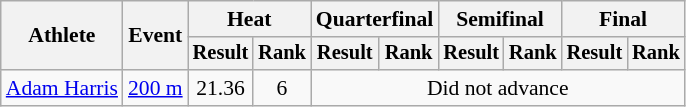<table class=wikitable style="font-size:90%">
<tr>
<th rowspan="2">Athlete</th>
<th rowspan="2">Event</th>
<th colspan="2">Heat</th>
<th colspan="2">Quarterfinal</th>
<th colspan="2">Semifinal</th>
<th colspan="2">Final</th>
</tr>
<tr style="font-size:95%">
<th>Result</th>
<th>Rank</th>
<th>Result</th>
<th>Rank</th>
<th>Result</th>
<th>Rank</th>
<th>Result</th>
<th>Rank</th>
</tr>
<tr align=center>
<td align=left><a href='#'>Adam Harris</a></td>
<td align=left><a href='#'>200 m</a></td>
<td>21.36</td>
<td>6</td>
<td colspan=6>Did not advance</td>
</tr>
</table>
